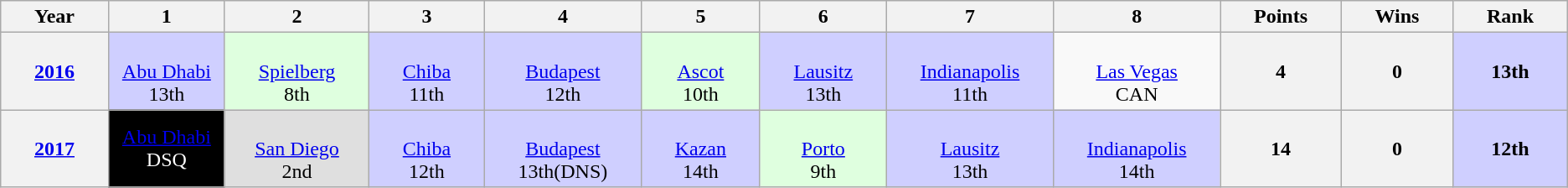<table class="wikitable" style="clear:both;">
<tr>
<th width="2%">Year</th>
<th width="2%">1</th>
<th width="2%">2</th>
<th width="2%">3</th>
<th width="2%">4</th>
<th width="2%">5</th>
<th width="2%">6</th>
<th width="2%">7</th>
<th width="2%">8</th>
<th width="2%">Points</th>
<th width="2%">Wins</th>
<th width="2%">Rank</th>
</tr>
<tr align=center>
<th><a href='#'>2016</a></th>
<td style="background:#cfcfff;"><br><a href='#'>Abu Dhabi</a><br>13th</td>
<td style="background:#dfffdf;"><br><a href='#'>Spielberg</a><br>8th</td>
<td style="background:#cfcfff;"><br><a href='#'>Chiba</a><br>11th</td>
<td style="background:#cfcfff;"><br><a href='#'>Budapest</a><br>12th</td>
<td style="background:#dfffdf;"><br><a href='#'>Ascot</a><br>10th</td>
<td style="background:#cfcfff;"><br><a href='#'>Lausitz</a><br>13th</td>
<td style="background:#cfcfff;"><br><a href='#'>Indianapolis</a><br>11th</td>
<td><br><a href='#'>Las Vegas</a><br>CAN</td>
<th>4</th>
<th>0</th>
<th style="background:#cfcfff;">13th</th>
</tr>
<tr align=center>
<th><a href='#'>2017</a></th>
<td style="background:#000000;color:#ffffff"> <a href='#'><span>Abu Dhabi</span></a><br>DSQ</td>
<td style="background:#dfdfdf;"><br><a href='#'>San Diego</a><br>2nd</td>
<td style="background:#cfcfff;"><br><a href='#'>Chiba</a><br>12th</td>
<td style="background:#cfcfff;"><br><a href='#'>Budapest</a><br>13th(DNS)</td>
<td style="background:#cfcfff;"><br><a href='#'>Kazan</a><br>14th</td>
<td style="background:#dfffdf;"><br><a href='#'>Porto</a><br>9th</td>
<td style="background:#cfcfff;"><br><a href='#'>Lausitz</a><br>13th</td>
<td style="background:#cfcfff;"><br><a href='#'>Indianapolis</a><br>14th</td>
<th>14</th>
<th>0</th>
<th style="background:#cfcfff;">12th</th>
</tr>
</table>
